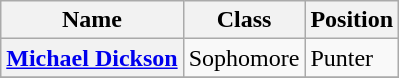<table class="wikitable sortable plainrowheaders">
<tr>
<th scope="col">Name</th>
<th scope="col">Class</th>
<th scope="col">Position</th>
</tr>
<tr>
<th><a href='#'>Michael Dickson</a></th>
<td>Sophomore</td>
<td>Punter</td>
</tr>
<tr>
</tr>
</table>
